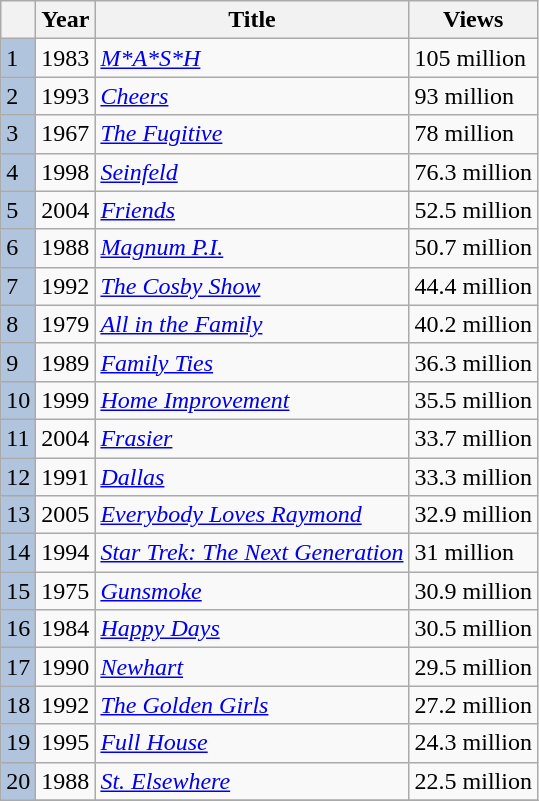<table class="wikitable">
<tr>
<th></th>
<th>Year</th>
<th>Title</th>
<th>Views</th>
</tr>
<tr>
<td style="background:#B0C4DE;">1</td>
<td>1983</td>
<td><em><a href='#'>M*A*S*H</a></em></td>
<td>105 million</td>
</tr>
<tr>
<td style="background:#B0C4DE;">2</td>
<td>1993</td>
<td><em><a href='#'>Cheers</a></em></td>
<td>93 million</td>
</tr>
<tr>
<td style="background:#B0C4DE;">3</td>
<td>1967</td>
<td><em><a href='#'>The Fugitive</a></em></td>
<td>78 million</td>
</tr>
<tr>
<td style="background:#B0C4DE;">4</td>
<td>1998</td>
<td><em><a href='#'>Seinfeld</a></em></td>
<td>76.3 million</td>
</tr>
<tr>
<td style="background:#B0C4DE;">5</td>
<td>2004</td>
<td><em><a href='#'>Friends</a></em></td>
<td>52.5 million</td>
</tr>
<tr>
<td style="background:#B0C4DE;">6</td>
<td>1988</td>
<td><em><a href='#'>Magnum P.I.</a></em></td>
<td>50.7 million</td>
</tr>
<tr>
<td style="background:#B0C4DE;">7</td>
<td>1992</td>
<td><em><a href='#'>The Cosby Show</a></em></td>
<td>44.4 million</td>
</tr>
<tr>
<td style="background:#B0C4DE;">8</td>
<td>1979</td>
<td><em><a href='#'>All in the Family</a></em></td>
<td>40.2 million</td>
</tr>
<tr>
<td style="background:#B0C4DE;">9</td>
<td>1989</td>
<td><em><a href='#'>Family Ties</a></em></td>
<td>36.3 million</td>
</tr>
<tr>
<td style="background:#B0C4DE;">10</td>
<td>1999</td>
<td><em><a href='#'>Home Improvement</a></em></td>
<td>35.5 million</td>
</tr>
<tr>
<td style="background:#B0C4DE;">11</td>
<td>2004</td>
<td><em><a href='#'>Frasier</a></em></td>
<td>33.7 million</td>
</tr>
<tr>
<td style="background:#B0C4DE;">12</td>
<td>1991</td>
<td><em><a href='#'>Dallas</a></em></td>
<td>33.3 million</td>
</tr>
<tr>
<td style="background:#B0C4DE;">13</td>
<td>2005</td>
<td><em><a href='#'>Everybody Loves Raymond</a></em></td>
<td>32.9 million</td>
</tr>
<tr>
<td style="background:#B0C4DE;">14</td>
<td>1994</td>
<td><em><a href='#'>Star Trek: The Next Generation</a></em></td>
<td>31 million</td>
</tr>
<tr>
<td style="background:#B0C4DE;">15</td>
<td>1975</td>
<td><em><a href='#'>Gunsmoke</a></em></td>
<td>30.9 million</td>
</tr>
<tr>
<td style="background:#B0C4DE;">16</td>
<td>1984</td>
<td><em><a href='#'>Happy Days</a></em></td>
<td>30.5 million</td>
</tr>
<tr>
<td style="background:#B0C4DE;">17</td>
<td>1990</td>
<td><em><a href='#'>Newhart</a></em></td>
<td>29.5 million</td>
</tr>
<tr>
<td style="background:#B0C4DE;">18</td>
<td>1992</td>
<td><em><a href='#'>The Golden Girls</a></em></td>
<td>27.2 million</td>
</tr>
<tr>
<td style="background:#B0C4DE;">19</td>
<td>1995</td>
<td><em><a href='#'>Full House</a></em></td>
<td>24.3 million</td>
</tr>
<tr>
<td style="background:#B0C4DE;">20</td>
<td>1988</td>
<td><em><a href='#'>St. Elsewhere</a></em></td>
<td>22.5 million</td>
</tr>
<tr>
</tr>
</table>
